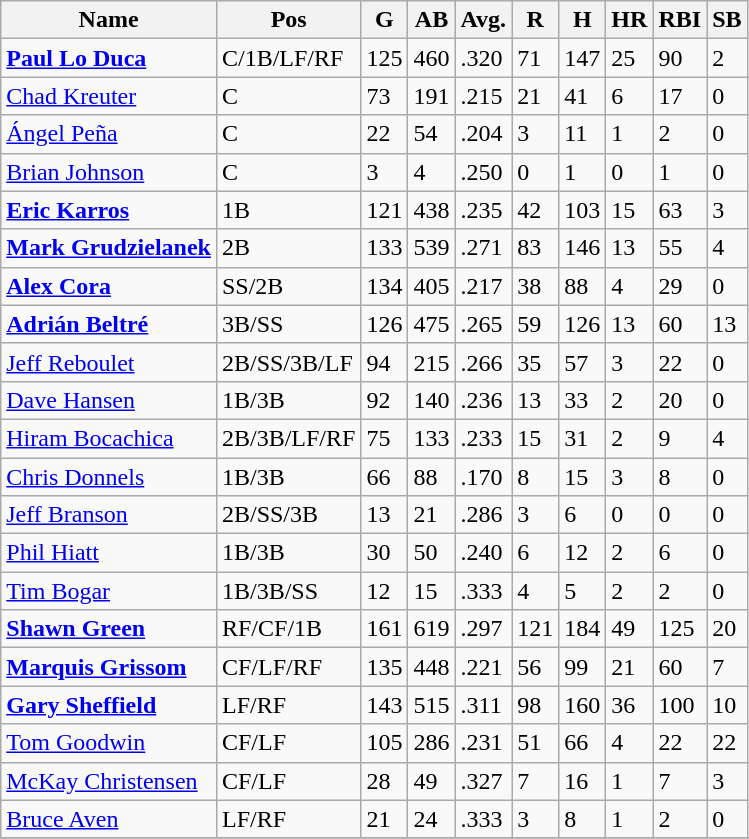<table class="wikitable sortable" style="text-align:left">
<tr>
<th>Name</th>
<th>Pos</th>
<th>G</th>
<th>AB</th>
<th>Avg.</th>
<th>R</th>
<th>H</th>
<th>HR</th>
<th>RBI</th>
<th>SB</th>
</tr>
<tr>
<td><strong><a href='#'>Paul Lo Duca</a></strong></td>
<td>C/1B/LF/RF</td>
<td>125</td>
<td>460</td>
<td>.320</td>
<td>71</td>
<td>147</td>
<td>25</td>
<td>90</td>
<td>2</td>
</tr>
<tr>
<td><a href='#'>Chad Kreuter</a></td>
<td>C</td>
<td>73</td>
<td>191</td>
<td>.215</td>
<td>21</td>
<td>41</td>
<td>6</td>
<td>17</td>
<td>0</td>
</tr>
<tr>
<td><a href='#'>Ángel Peña</a></td>
<td>C</td>
<td>22</td>
<td>54</td>
<td>.204</td>
<td>3</td>
<td>11</td>
<td>1</td>
<td>2</td>
<td>0</td>
</tr>
<tr>
<td><a href='#'>Brian Johnson</a></td>
<td>C</td>
<td>3</td>
<td>4</td>
<td>.250</td>
<td>0</td>
<td>1</td>
<td>0</td>
<td>1</td>
<td>0</td>
</tr>
<tr>
<td><strong><a href='#'>Eric Karros</a></strong></td>
<td>1B</td>
<td>121</td>
<td>438</td>
<td>.235</td>
<td>42</td>
<td>103</td>
<td>15</td>
<td>63</td>
<td>3</td>
</tr>
<tr>
<td><strong><a href='#'>Mark Grudzielanek</a></strong></td>
<td>2B</td>
<td>133</td>
<td>539</td>
<td>.271</td>
<td>83</td>
<td>146</td>
<td>13</td>
<td>55</td>
<td>4</td>
</tr>
<tr>
<td><strong><a href='#'>Alex Cora</a></strong></td>
<td>SS/2B</td>
<td>134</td>
<td>405</td>
<td>.217</td>
<td>38</td>
<td>88</td>
<td>4</td>
<td>29</td>
<td>0</td>
</tr>
<tr>
<td><strong><a href='#'>Adrián Beltré</a></strong></td>
<td>3B/SS</td>
<td>126</td>
<td>475</td>
<td>.265</td>
<td>59</td>
<td>126</td>
<td>13</td>
<td>60</td>
<td>13</td>
</tr>
<tr>
<td><a href='#'>Jeff Reboulet</a></td>
<td>2B/SS/3B/LF</td>
<td>94</td>
<td>215</td>
<td>.266</td>
<td>35</td>
<td>57</td>
<td>3</td>
<td>22</td>
<td>0</td>
</tr>
<tr>
<td><a href='#'>Dave Hansen</a></td>
<td>1B/3B</td>
<td>92</td>
<td>140</td>
<td>.236</td>
<td>13</td>
<td>33</td>
<td>2</td>
<td>20</td>
<td>0</td>
</tr>
<tr>
<td><a href='#'>Hiram Bocachica</a></td>
<td>2B/3B/LF/RF</td>
<td>75</td>
<td>133</td>
<td>.233</td>
<td>15</td>
<td>31</td>
<td>2</td>
<td>9</td>
<td>4</td>
</tr>
<tr>
<td><a href='#'>Chris Donnels</a></td>
<td>1B/3B</td>
<td>66</td>
<td>88</td>
<td>.170</td>
<td>8</td>
<td>15</td>
<td>3</td>
<td>8</td>
<td>0</td>
</tr>
<tr>
<td><a href='#'>Jeff Branson</a></td>
<td>2B/SS/3B</td>
<td>13</td>
<td>21</td>
<td>.286</td>
<td>3</td>
<td>6</td>
<td>0</td>
<td>0</td>
<td>0</td>
</tr>
<tr>
<td><a href='#'>Phil Hiatt</a></td>
<td>1B/3B</td>
<td>30</td>
<td>50</td>
<td>.240</td>
<td>6</td>
<td>12</td>
<td>2</td>
<td>6</td>
<td>0</td>
</tr>
<tr>
<td><a href='#'>Tim Bogar</a></td>
<td>1B/3B/SS</td>
<td>12</td>
<td>15</td>
<td>.333</td>
<td>4</td>
<td>5</td>
<td>2</td>
<td>2</td>
<td>0</td>
</tr>
<tr>
<td><strong><a href='#'>Shawn Green</a></strong></td>
<td>RF/CF/1B</td>
<td>161</td>
<td>619</td>
<td>.297</td>
<td>121</td>
<td>184</td>
<td>49</td>
<td>125</td>
<td>20</td>
</tr>
<tr>
<td><strong><a href='#'>Marquis Grissom</a></strong></td>
<td>CF/LF/RF</td>
<td>135</td>
<td>448</td>
<td>.221</td>
<td>56</td>
<td>99</td>
<td>21</td>
<td>60</td>
<td>7</td>
</tr>
<tr>
<td><strong><a href='#'>Gary Sheffield</a></strong></td>
<td>LF/RF</td>
<td>143</td>
<td>515</td>
<td>.311</td>
<td>98</td>
<td>160</td>
<td>36</td>
<td>100</td>
<td>10</td>
</tr>
<tr>
<td><a href='#'>Tom Goodwin</a></td>
<td>CF/LF</td>
<td>105</td>
<td>286</td>
<td>.231</td>
<td>51</td>
<td>66</td>
<td>4</td>
<td>22</td>
<td>22</td>
</tr>
<tr>
<td><a href='#'>McKay Christensen</a></td>
<td>CF/LF</td>
<td>28</td>
<td>49</td>
<td>.327</td>
<td>7</td>
<td>16</td>
<td>1</td>
<td>7</td>
<td>3</td>
</tr>
<tr>
<td><a href='#'>Bruce Aven</a></td>
<td>LF/RF</td>
<td>21</td>
<td>24</td>
<td>.333</td>
<td>3</td>
<td>8</td>
<td>1</td>
<td>2</td>
<td>0</td>
</tr>
<tr>
</tr>
</table>
